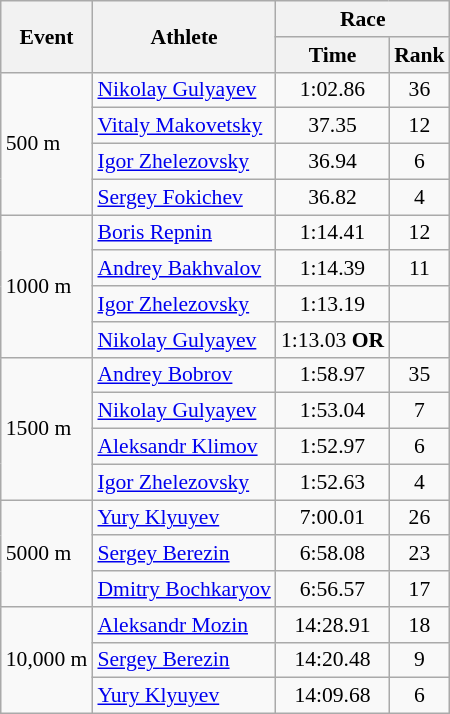<table class="wikitable" border="1" style="font-size:90%">
<tr>
<th rowspan=2>Event</th>
<th rowspan=2>Athlete</th>
<th colspan=2>Race</th>
</tr>
<tr>
<th>Time</th>
<th>Rank</th>
</tr>
<tr>
<td rowspan=4>500 m</td>
<td><a href='#'>Nikolay Gulyayev</a></td>
<td align=center>1:02.86</td>
<td align=center>36</td>
</tr>
<tr>
<td><a href='#'>Vitaly Makovetsky</a></td>
<td align=center>37.35</td>
<td align=center>12</td>
</tr>
<tr>
<td><a href='#'>Igor Zhelezovsky</a></td>
<td align=center>36.94</td>
<td align=center>6</td>
</tr>
<tr>
<td><a href='#'>Sergey Fokichev</a></td>
<td align=center>36.82</td>
<td align=center>4</td>
</tr>
<tr>
<td rowspan=4>1000 m</td>
<td><a href='#'>Boris Repnin</a></td>
<td align=center>1:14.41</td>
<td align=center>12</td>
</tr>
<tr>
<td><a href='#'>Andrey Bakhvalov</a></td>
<td align=center>1:14.39</td>
<td align=center>11</td>
</tr>
<tr>
<td><a href='#'>Igor Zhelezovsky</a></td>
<td align=center>1:13.19</td>
<td align=center></td>
</tr>
<tr>
<td><a href='#'>Nikolay Gulyayev</a></td>
<td align=center>1:13.03 <strong>OR</strong></td>
<td align=center></td>
</tr>
<tr>
<td rowspan=4>1500 m</td>
<td><a href='#'>Andrey Bobrov</a></td>
<td align=center>1:58.97</td>
<td align=center>35</td>
</tr>
<tr>
<td><a href='#'>Nikolay Gulyayev</a></td>
<td align=center>1:53.04</td>
<td align=center>7</td>
</tr>
<tr>
<td><a href='#'>Aleksandr Klimov</a></td>
<td align=center>1:52.97</td>
<td align=center>6</td>
</tr>
<tr>
<td><a href='#'>Igor Zhelezovsky</a></td>
<td align=center>1:52.63</td>
<td align=center>4</td>
</tr>
<tr>
<td rowspan=3>5000 m</td>
<td><a href='#'>Yury Klyuyev</a></td>
<td align=center>7:00.01</td>
<td align=center>26</td>
</tr>
<tr>
<td><a href='#'>Sergey Berezin</a></td>
<td align=center>6:58.08</td>
<td align=center>23</td>
</tr>
<tr>
<td><a href='#'>Dmitry Bochkaryov</a></td>
<td align=center>6:56.57</td>
<td align=center>17</td>
</tr>
<tr>
<td rowspan=3>10,000 m</td>
<td><a href='#'>Aleksandr Mozin</a></td>
<td align=center>14:28.91</td>
<td align=center>18</td>
</tr>
<tr>
<td><a href='#'>Sergey Berezin</a></td>
<td align=center>14:20.48</td>
<td align=center>9</td>
</tr>
<tr>
<td><a href='#'>Yury Klyuyev</a></td>
<td align=center>14:09.68</td>
<td align=center>6</td>
</tr>
</table>
